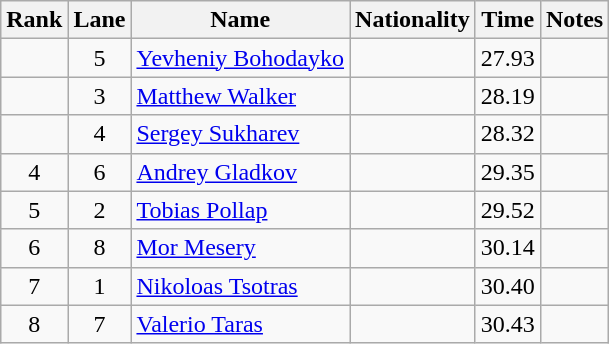<table class="wikitable sortable" style="text-align:center">
<tr>
<th>Rank</th>
<th>Lane</th>
<th>Name</th>
<th>Nationality</th>
<th>Time</th>
<th>Notes</th>
</tr>
<tr>
<td></td>
<td>5</td>
<td align=left><a href='#'>Yevheniy Bohodayko</a></td>
<td align=left></td>
<td>27.93</td>
<td></td>
</tr>
<tr>
<td></td>
<td>3</td>
<td align=left><a href='#'>Matthew Walker</a></td>
<td align=left></td>
<td>28.19</td>
<td></td>
</tr>
<tr>
<td></td>
<td>4</td>
<td align=left><a href='#'>Sergey Sukharev</a></td>
<td align=left></td>
<td>28.32</td>
<td></td>
</tr>
<tr>
<td>4</td>
<td>6</td>
<td align=left><a href='#'>Andrey Gladkov</a></td>
<td align=left></td>
<td>29.35</td>
<td></td>
</tr>
<tr>
<td>5</td>
<td>2</td>
<td align=left><a href='#'>Tobias Pollap</a></td>
<td align=left></td>
<td>29.52</td>
<td></td>
</tr>
<tr>
<td>6</td>
<td>8</td>
<td align=left><a href='#'>Mor Mesery</a></td>
<td align=left></td>
<td>30.14</td>
<td></td>
</tr>
<tr>
<td>7</td>
<td>1</td>
<td align=left><a href='#'>Nikoloas Tsotras</a></td>
<td align=left></td>
<td>30.40</td>
<td></td>
</tr>
<tr>
<td>8</td>
<td>7</td>
<td align=left><a href='#'>Valerio Taras</a></td>
<td align=left></td>
<td>30.43</td>
<td></td>
</tr>
</table>
